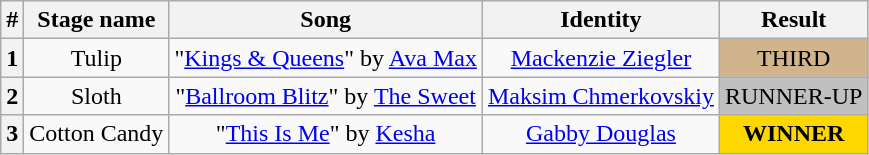<table class="wikitable plainrowheaders" style="text-align: center;">
<tr>
<th>#</th>
<th>Stage name</th>
<th>Song</th>
<th>Identity</th>
<th colspan=2>Result</th>
</tr>
<tr>
<th>1</th>
<td>Tulip</td>
<td>"<a href='#'>Kings & Queens</a>" by <a href='#'>Ava Max</a></td>
<td><a href='#'>Mackenzie Ziegler</a></td>
<td bgcolor=tan>THIRD</td>
</tr>
<tr>
<th>2</th>
<td>Sloth</td>
<td>"<a href='#'>Ballroom Blitz</a>" by <a href='#'>The Sweet</a></td>
<td><a href='#'>Maksim Chmerkovskiy</a></td>
<td bgcolor=silver>RUNNER-UP</td>
</tr>
<tr>
<th>3</th>
<td>Cotton Candy</td>
<td>"<a href='#'>This Is Me</a>" by <a href='#'>Kesha</a></td>
<td><a href='#'>Gabby Douglas</a></td>
<td bgcolor=gold><strong>WINNER</strong></td>
</tr>
</table>
